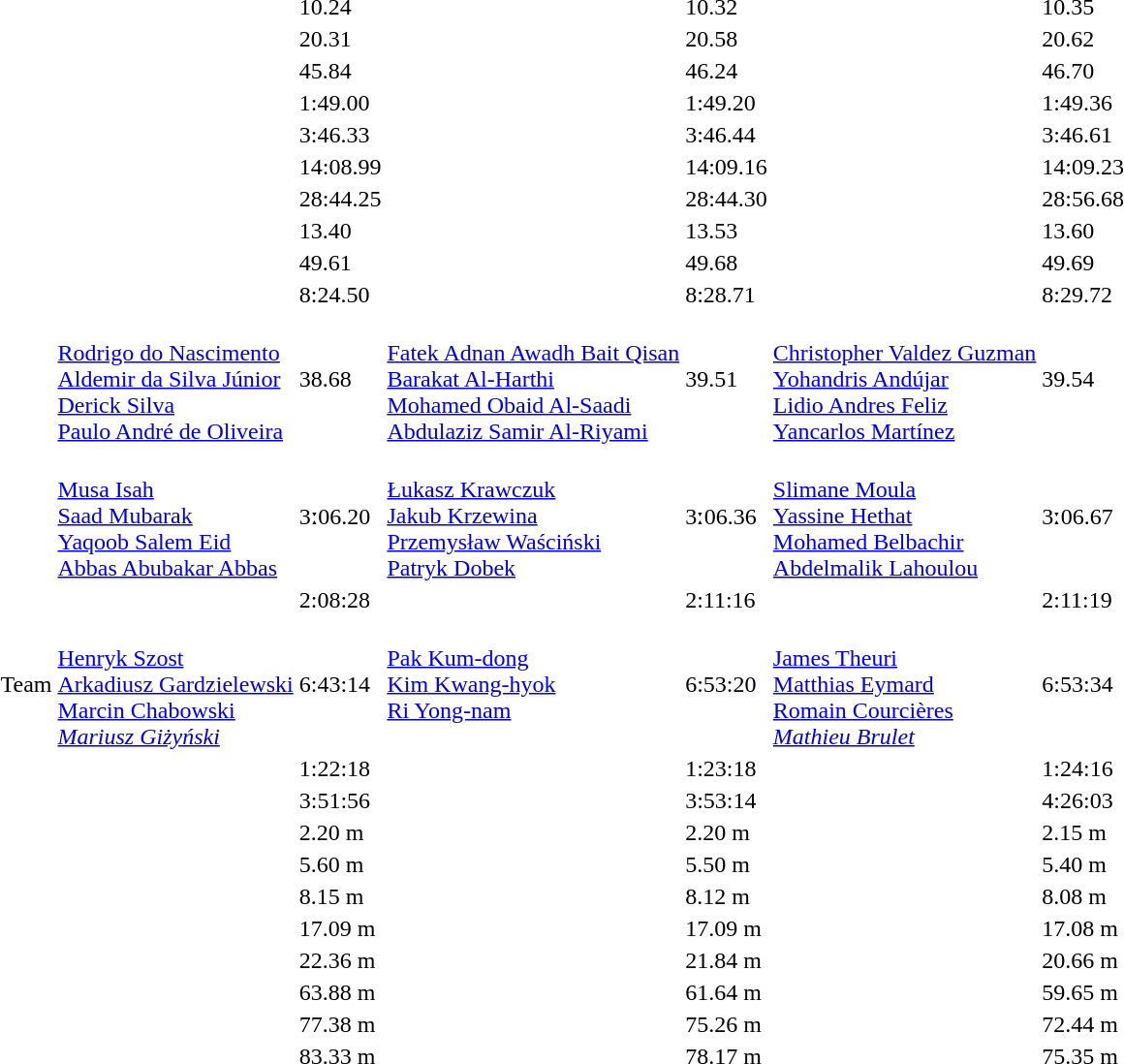<table>
<tr>
<td></td>
<td></td>
<td>10.24</td>
<td></td>
<td>10.32</td>
<td></td>
<td>10.35</td>
</tr>
<tr>
<td></td>
<td></td>
<td>20.31 </td>
<td></td>
<td>20.58</td>
<td></td>
<td>20.62</td>
</tr>
<tr>
<td></td>
<td></td>
<td>45.84</td>
<td></td>
<td>46.24</td>
<td></td>
<td>46.70</td>
</tr>
<tr>
<td></td>
<td></td>
<td>1:49.00</td>
<td></td>
<td>1:49.20</td>
<td></td>
<td>1:49.36</td>
</tr>
<tr>
<td></td>
<td></td>
<td>3:46.33</td>
<td></td>
<td>3:46.44</td>
<td></td>
<td>3:46.61</td>
</tr>
<tr>
<td></td>
<td></td>
<td>14:08.99</td>
<td></td>
<td>14:09.16</td>
<td></td>
<td>14:09.23</td>
</tr>
<tr>
<td></td>
<td></td>
<td>28:44.25</td>
<td></td>
<td>28:44.30</td>
<td></td>
<td>28:56.68</td>
</tr>
<tr>
<td></td>
<td></td>
<td>13.40</td>
<td></td>
<td>13.53</td>
<td></td>
<td>13.60</td>
</tr>
<tr>
<td></td>
<td></td>
<td>49.61</td>
<td></td>
<td>49.68</td>
<td></td>
<td>49.69</td>
</tr>
<tr>
<td></td>
<td></td>
<td>8:24.50</td>
<td></td>
<td>8:28.71</td>
<td></td>
<td>8:29.72</td>
</tr>
<tr>
<td></td>
<td><br><a href='#'>Rodrigo do Nascimento</a><br><a href='#'>Aldemir da Silva Júnior</a><br><a href='#'>Derick Silva</a><br><a href='#'>Paulo André de Oliveira</a></td>
<td>38.68 </td>
<td><br><a href='#'>Fatek Adnan Awadh Bait Qisan</a><br><a href='#'>Barakat Al-Harthi</a><br><a href='#'>Mohamed Obaid Al-Saadi</a><br><a href='#'>Abdulaziz Samir Al-Riyami</a></td>
<td>39.51</td>
<td><br><a href='#'>Christopher Valdez Guzman</a><br><a href='#'>Yohandris Andújar</a><br><a href='#'>Lidio Andres Feliz</a><br><a href='#'>Yancarlos Martínez</a></td>
<td>39.54</td>
</tr>
<tr>
<td></td>
<td><br><a href='#'>Musa Isah</a><br><a href='#'>Saad Mubarak</a><br><a href='#'>Yaqoob Salem Eid</a><br><a href='#'>Abbas Abubakar Abbas</a></td>
<td>3ː06.20</td>
<td><br><a href='#'>Łukasz Krawczuk</a><br><a href='#'>Jakub Krzewina</a><br><a href='#'>Przemysław Waściński</a><br><a href='#'>Patryk Dobek</a></td>
<td>3ː06.36</td>
<td><br><a href='#'>Slimane Moula</a><br><a href='#'>Yassine Hethat</a><br><a href='#'>Mohamed Belbachir</a><br><a href='#'>Abdelmalik Lahoulou</a></td>
<td>3ː06.67</td>
</tr>
<tr>
<td></td>
<td></td>
<td>2:08:28 </td>
<td></td>
<td>2:11:16</td>
<td></td>
<td>2:11:19</td>
</tr>
<tr>
<td>Team </td>
<td><br><a href='#'>Henryk Szost</a><br><a href='#'>Arkadiusz Gardzielewski</a><br><a href='#'>Marcin Chabowski</a><br><em><a href='#'>Mariusz Giżyński</a></em></td>
<td>6:43:14</td>
<td valign=top><br><a href='#'>Pak Kum-dong</a><br><a href='#'>Kim Kwang-hyok</a><br><a href='#'>Ri Yong-nam</a></td>
<td>6:53:20</td>
<td><br><a href='#'>James Theuri</a><br><a href='#'>Matthias Eymard</a><br><a href='#'>Romain Courcières</a><br><em><a href='#'>Mathieu Brulet</a></em></td>
<td>6:53:34</td>
</tr>
<tr>
<td></td>
<td></td>
<td>1:22:18</td>
<td></td>
<td>1:23:18</td>
<td></td>
<td>1:24:16</td>
</tr>
<tr>
<td></td>
<td></td>
<td>3:51:56</td>
<td></td>
<td>3:53:14</td>
<td></td>
<td>4:26:03</td>
</tr>
<tr>
<td></td>
<td></td>
<td>2.20 m</td>
<td></td>
<td>2.20 m</td>
<td></td>
<td>2.15 m</td>
</tr>
<tr>
<td></td>
<td></td>
<td>5.60 m</td>
<td></td>
<td>5.50 m</td>
<td></td>
<td>5.40 m</td>
</tr>
<tr>
<td></td>
<td></td>
<td>8.15 m</td>
<td></td>
<td>8.12 m</td>
<td></td>
<td>8.08 m</td>
</tr>
<tr>
<td></td>
<td></td>
<td>17.09 m</td>
<td></td>
<td>17.09 m</td>
<td></td>
<td>17.08 m </td>
</tr>
<tr>
<td></td>
<td></td>
<td>22.36 m </td>
<td></td>
<td>21.84 m</td>
<td></td>
<td>20.66 m</td>
</tr>
<tr>
<td></td>
<td></td>
<td>63.88 m</td>
<td></td>
<td>61.64 m</td>
<td></td>
<td>59.65 m</td>
</tr>
<tr>
<td></td>
<td></td>
<td>77.38 m</td>
<td></td>
<td>75.26 m</td>
<td></td>
<td>72.44 m</td>
</tr>
<tr>
<td></td>
<td></td>
<td>83.33 m</td>
<td></td>
<td>78.17 m</td>
<td></td>
<td>75.35 m</td>
</tr>
</table>
